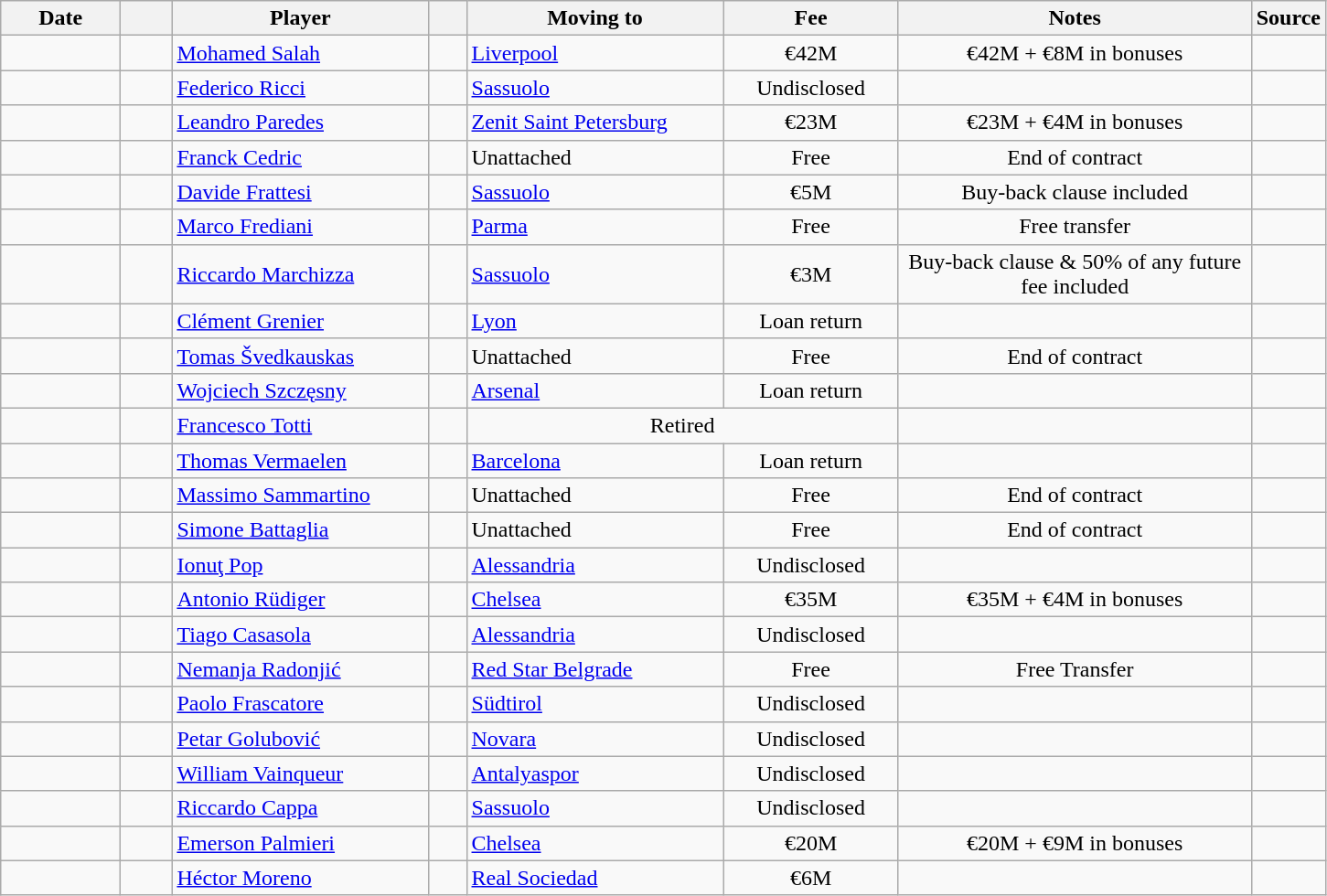<table class="wikitable sortable">
<tr>
<th style="width:80px;">Date</th>
<th style="width:30px;"></th>
<th style="width:180px;">Player</th>
<th style="width:20px;"></th>
<th style="width:180px;">Moving to</th>
<th style="width:120px;" class="unsortable">Fee</th>
<th style="width:250px;" class="unsortable">Notes</th>
<th style="width:20px;">Source</th>
</tr>
<tr>
<td></td>
<td align=center></td>
<td> <a href='#'>Mohamed Salah</a></td>
<td align=center></td>
<td> <a href='#'>Liverpool</a></td>
<td align=center>€42M</td>
<td align=center>€42M + €8M in bonuses</td>
<td></td>
</tr>
<tr>
<td></td>
<td align=center></td>
<td> <a href='#'>Federico Ricci</a></td>
<td align=center></td>
<td> <a href='#'>Sassuolo</a></td>
<td align=center>Undisclosed</td>
<td align=center></td>
<td></td>
</tr>
<tr>
<td></td>
<td align=center></td>
<td> <a href='#'>Leandro Paredes</a></td>
<td align=center></td>
<td> <a href='#'>Zenit Saint Petersburg</a></td>
<td align=center>€23M</td>
<td align=center>€23M + €4M in bonuses</td>
<td></td>
</tr>
<tr>
<td></td>
<td align=center></td>
<td> <a href='#'>Franck Cedric</a></td>
<td align=center></td>
<td>Unattached</td>
<td align=center>Free</td>
<td align=center>End of contract</td>
<td></td>
</tr>
<tr>
<td></td>
<td align=center></td>
<td> <a href='#'>Davide Frattesi</a></td>
<td align=center></td>
<td> <a href='#'>Sassuolo</a></td>
<td align=center>€5M</td>
<td align=center>Buy-back clause included</td>
<td></td>
</tr>
<tr>
<td></td>
<td align=center></td>
<td> <a href='#'>Marco Frediani</a></td>
<td align=center></td>
<td> <a href='#'>Parma</a></td>
<td align=center>Free</td>
<td align=center>Free transfer</td>
<td></td>
</tr>
<tr>
<td></td>
<td align=center></td>
<td> <a href='#'>Riccardo Marchizza</a></td>
<td align=center></td>
<td> <a href='#'>Sassuolo</a></td>
<td align=center>€3M</td>
<td align=center>Buy-back clause & 50% of any future fee included</td>
<td></td>
</tr>
<tr>
<td></td>
<td align=center></td>
<td> <a href='#'>Clément Grenier</a></td>
<td align=center></td>
<td> <a href='#'>Lyon</a></td>
<td align=center>Loan return</td>
<td align=center></td>
<td></td>
</tr>
<tr>
<td></td>
<td align=center></td>
<td> <a href='#'>Tomas Švedkauskas</a></td>
<td align=center></td>
<td>Unattached</td>
<td align=center>Free</td>
<td align=center>End of contract</td>
<td></td>
</tr>
<tr>
<td></td>
<td align=center></td>
<td> <a href='#'>Wojciech Szczęsny</a></td>
<td align=center></td>
<td> <a href='#'>Arsenal</a></td>
<td align=center>Loan return</td>
<td align=center></td>
<td></td>
</tr>
<tr>
<td></td>
<td align=center></td>
<td> <a href='#'>Francesco Totti</a></td>
<td align=center></td>
<td align=center colspan=2>Retired</td>
<td></td>
<td></td>
</tr>
<tr>
<td></td>
<td align=center></td>
<td> <a href='#'>Thomas Vermaelen</a></td>
<td align=center></td>
<td> <a href='#'>Barcelona</a></td>
<td align=center>Loan return</td>
<td align=center></td>
<td></td>
</tr>
<tr>
<td></td>
<td align=center></td>
<td> <a href='#'>Massimo Sammartino</a></td>
<td align=center></td>
<td>Unattached</td>
<td align=center>Free</td>
<td align=center>End of contract</td>
<td></td>
</tr>
<tr>
<td></td>
<td align=center></td>
<td> <a href='#'>Simone Battaglia</a></td>
<td align=center></td>
<td>Unattached</td>
<td align=center>Free</td>
<td align=center>End of contract</td>
<td></td>
</tr>
<tr>
<td></td>
<td align=center></td>
<td> <a href='#'>Ionuţ Pop</a></td>
<td align=center></td>
<td> <a href='#'>Alessandria</a></td>
<td align=center>Undisclosed</td>
<td align=center></td>
<td></td>
</tr>
<tr>
<td></td>
<td align=center></td>
<td> <a href='#'>Antonio Rüdiger</a></td>
<td align=center></td>
<td> <a href='#'>Chelsea</a></td>
<td align=center>€35M</td>
<td align=center>€35M + €4M in bonuses</td>
<td></td>
</tr>
<tr>
<td></td>
<td align=center></td>
<td> <a href='#'>Tiago Casasola</a></td>
<td align=center></td>
<td> <a href='#'>Alessandria</a></td>
<td align=center>Undisclosed</td>
<td align=center></td>
<td></td>
</tr>
<tr>
<td></td>
<td align=center></td>
<td> <a href='#'>Nemanja Radonjić</a></td>
<td align=center></td>
<td> <a href='#'>Red Star Belgrade</a></td>
<td align=center>Free</td>
<td align=center>Free Transfer</td>
<td></td>
</tr>
<tr>
<td></td>
<td align=center></td>
<td> <a href='#'>Paolo Frascatore</a></td>
<td align=center></td>
<td> <a href='#'>Südtirol</a></td>
<td align=center>Undisclosed</td>
<td align=center></td>
<td></td>
</tr>
<tr>
<td></td>
<td align=center></td>
<td> <a href='#'>Petar Golubović</a></td>
<td align=center></td>
<td> <a href='#'>Novara</a></td>
<td align=center>Undisclosed</td>
<td align=center></td>
<td></td>
</tr>
<tr>
<td></td>
<td align=center></td>
<td> <a href='#'>William Vainqueur</a></td>
<td align=center></td>
<td> <a href='#'>Antalyaspor</a></td>
<td align=center>Undisclosed</td>
<td align=center></td>
<td></td>
</tr>
<tr>
<td></td>
<td align=center></td>
<td> <a href='#'>Riccardo Cappa</a></td>
<td align=center></td>
<td> <a href='#'>Sassuolo</a></td>
<td align=center>Undisclosed</td>
<td align=center></td>
<td></td>
</tr>
<tr>
<td></td>
<td align=center></td>
<td> <a href='#'>Emerson Palmieri</a></td>
<td align=center></td>
<td> <a href='#'>Chelsea</a></td>
<td align=center>€20M</td>
<td align=center>€20M + €9M in bonuses</td>
<td></td>
</tr>
<tr>
<td></td>
<td align=center></td>
<td> <a href='#'>Héctor Moreno</a></td>
<td align=center></td>
<td> <a href='#'>Real Sociedad</a></td>
<td align=center>€6M</td>
<td align=center></td>
<td></td>
</tr>
</table>
